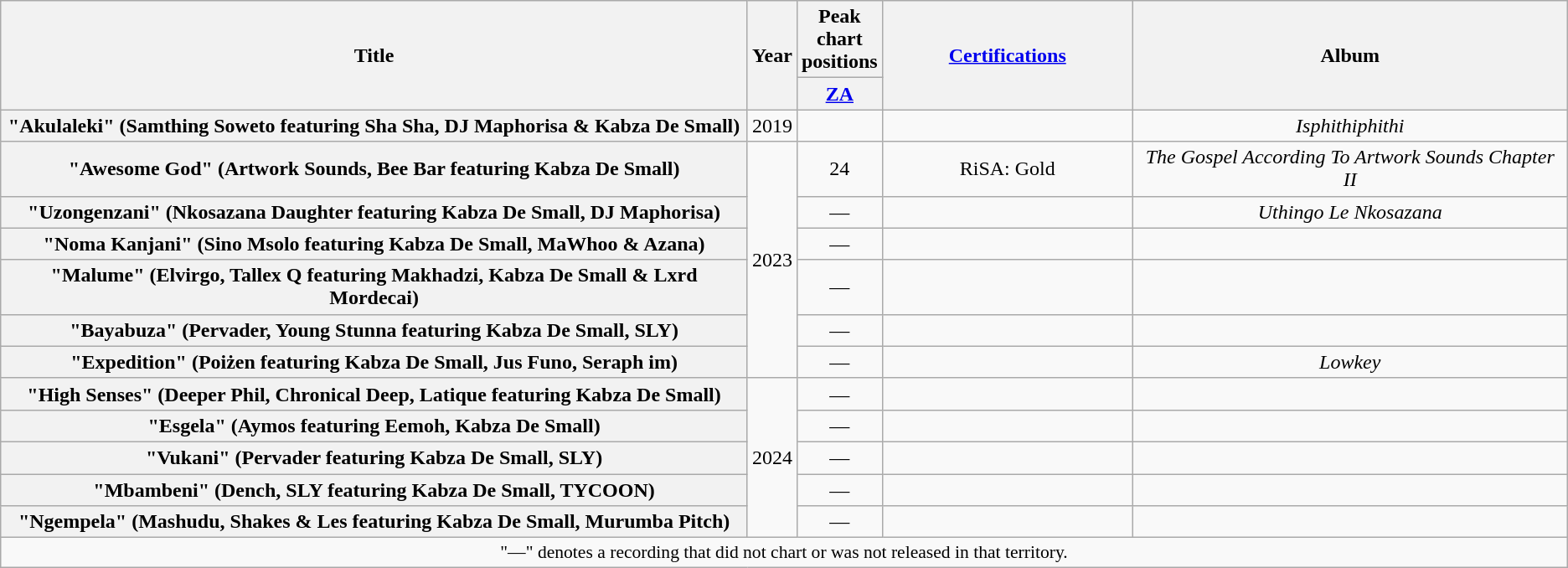<table class="wikitable plainrowheaders" style="text-align:center;">
<tr>
<th scope="col" rowspan="2">Title</th>
<th scope="col" rowspan="2">Year</th>
<th scope="col" colspan="1">Peak chart positions</th>
<th scope="col" rowspan="2" style="width:12em;"><a href='#'>Certifications</a></th>
<th scope="col" rowspan="2">Album</th>
</tr>
<tr>
<th scope="col" style="width:3em;font-size:100%;"><a href='#'>ZA</a><br></th>
</tr>
<tr>
<th scope="row">"Akulaleki" (Samthing Soweto featuring Sha Sha, DJ Maphorisa & Kabza De Small)</th>
<td>2019</td>
<td></td>
<td></td>
<td><em>Isphithiphithi</em></td>
</tr>
<tr>
<th scope="row">"Awesome God" (Artwork Sounds, Bee Bar featuring Kabza De Small)</th>
<td rowspan=6>2023</td>
<td>24</td>
<td>RiSA: Gold</td>
<td><em>The Gospel According To Artwork Sounds Chapter II</em></td>
</tr>
<tr>
<th scope="row">"Uzongenzani" (Nkosazana Daughter featuring Kabza De Small, DJ Maphorisa)</th>
<td>—</td>
<td></td>
<td><em>Uthingo Le Nkosazana</em></td>
</tr>
<tr>
<th scope="row">"Noma Kanjani" (Sino Msolo featuring Kabza De Small, MaWhoo & Azana)</th>
<td>—</td>
<td></td>
<td></td>
</tr>
<tr>
<th scope="row">"Malume" (Elvirgo, Tallex Q featuring Makhadzi, Kabza De Small & Lxrd Mordecai)</th>
<td>—</td>
<td></td>
<td></td>
</tr>
<tr>
<th scope="row">"Bayabuza" (Pervader, Young Stunna featuring Kabza De Small, SLY)</th>
<td>—</td>
<td></td>
<td></td>
</tr>
<tr>
<th scope="row">"Expedition" (Poiżen featuring Kabza De Small, Jus Funo, Seraph im)</th>
<td>—</td>
<td></td>
<td><em>Lowkey</em></td>
</tr>
<tr>
<th scope="row">"High Senses" (Deeper Phil, Chronical Deep, Latique featuring Kabza De Small)</th>
<td rowspan=5>2024</td>
<td>—</td>
<td></td>
<td></td>
</tr>
<tr>
<th scope="row">"Esgela" (Aymos featuring Eemoh, Kabza De Small)</th>
<td>—</td>
<td></td>
<td></td>
</tr>
<tr>
<th scope="row">"Vukani" (Pervader featuring Kabza De Small, SLY)</th>
<td>—</td>
<td></td>
<td></td>
</tr>
<tr>
<th scope="row">"Mbambeni" (Dench, SLY featuring Kabza De Small, TYCOON)</th>
<td>—</td>
<td></td>
<td></td>
</tr>
<tr>
<th scope="row">"Ngempela" (Mashudu, Shakes & Les featuring Kabza De Small, Murumba Pitch)</th>
<td>—</td>
<td></td>
<td></td>
</tr>
<tr>
<td colspan="8" style="font-size:90%">"—" denotes a recording that did not chart or was not released in that territory.</td>
</tr>
</table>
